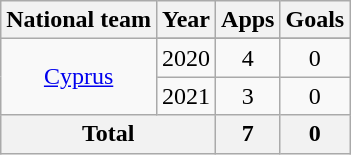<table class=wikitable style="text-align: center;">
<tr>
<th>National team</th>
<th>Year</th>
<th>Apps</th>
<th>Goals</th>
</tr>
<tr>
<td rowspan="3"><a href='#'>Cyprus</a></td>
</tr>
<tr>
<td>2020</td>
<td>4</td>
<td>0</td>
</tr>
<tr>
<td>2021</td>
<td>3</td>
<td>0</td>
</tr>
<tr>
<th colspan=2>Total</th>
<th>7</th>
<th>0</th>
</tr>
</table>
